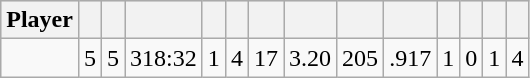<table class="wikitable sortable" style="text-align:center;">
<tr style="text-align:center; background:#ddd;">
<th>Player</th>
<th></th>
<th></th>
<th></th>
<th></th>
<th></th>
<th></th>
<th></th>
<th></th>
<th></th>
<th></th>
<th></th>
<th></th>
<th></th>
</tr>
<tr>
<td></td>
<td>5</td>
<td>5</td>
<td>318:32</td>
<td>1</td>
<td>4</td>
<td>17</td>
<td>3.20</td>
<td>205</td>
<td>.917</td>
<td>1</td>
<td>0</td>
<td>1</td>
<td>4</td>
</tr>
</table>
